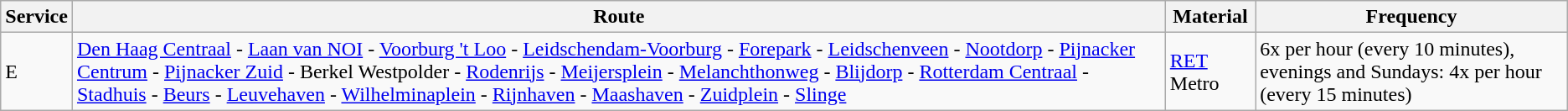<table class="wikitable vatop">
<tr>
<th>Service</th>
<th>Route</th>
<th>Material</th>
<th>Frequency</th>
</tr>
<tr>
<td>E</td>
<td><a href='#'>Den Haag Centraal</a> - <a href='#'>Laan van NOI</a> - <a href='#'>Voorburg 't Loo</a> - <a href='#'>Leidschendam-Voorburg</a> - <a href='#'>Forepark</a> - <a href='#'>Leidschenveen</a> - <a href='#'>Nootdorp</a> - <a href='#'>Pijnacker Centrum</a> - <a href='#'>Pijnacker Zuid</a> - Berkel Westpolder - <a href='#'>Rodenrijs</a> - <a href='#'>Meijersplein</a> - <a href='#'>Melanchthonweg</a> - <a href='#'>Blijdorp</a> - <a href='#'>Rotterdam Centraal</a> - <a href='#'>Stadhuis</a> - <a href='#'>Beurs</a> - <a href='#'>Leuvehaven</a> - <a href='#'>Wilhelminaplein</a> - <a href='#'>Rijnhaven</a> - <a href='#'>Maashaven</a> - <a href='#'>Zuidplein</a> - <a href='#'>Slinge</a></td>
<td><a href='#'>RET</a> Metro</td>
<td>6x per hour (every 10 minutes), evenings and Sundays: 4x per hour (every 15 minutes)</td>
</tr>
</table>
